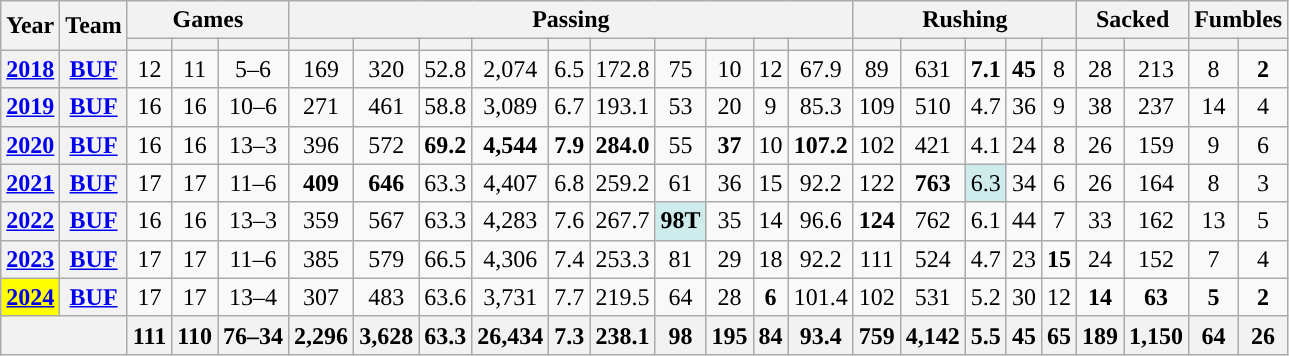<table class="wikitable" style="text-align:center;">
<tr>
<th rowspan="2">Year</th>
<th rowspan="2">Team</th>
<th colspan="3">Games</th>
<th colspan="10">Passing</th>
<th colspan="5">Rushing</th>
<th colspan="2">Sacked</th>
<th colspan="2">Fumbles</th>
</tr>
<tr>
<th></th>
<th></th>
<th></th>
<th></th>
<th></th>
<th></th>
<th></th>
<th></th>
<th></th>
<th></th>
<th></th>
<th></th>
<th></th>
<th></th>
<th></th>
<th></th>
<th></th>
<th></th>
<th></th>
<th></th>
<th></th>
<th></th>
</tr>
<tr>
<th><a href='#'>2018</a></th>
<th><a href='#'>BUF</a></th>
<td>12</td>
<td>11</td>
<td>5–6</td>
<td>169</td>
<td>320</td>
<td>52.8</td>
<td>2,074</td>
<td>6.5</td>
<td>172.8</td>
<td>75</td>
<td>10</td>
<td>12</td>
<td>67.9</td>
<td>89</td>
<td>631</td>
<td><strong>7.1</strong></td>
<td><strong>45</strong></td>
<td>8</td>
<td>28</td>
<td>213</td>
<td>8</td>
<td><strong>2</strong></td>
</tr>
<tr>
<th><a href='#'>2019</a></th>
<th><a href='#'>BUF</a></th>
<td>16</td>
<td>16</td>
<td>10–6</td>
<td>271</td>
<td>461</td>
<td>58.8</td>
<td>3,089</td>
<td>6.7</td>
<td>193.1</td>
<td>53</td>
<td>20</td>
<td>9</td>
<td>85.3</td>
<td>109</td>
<td>510</td>
<td>4.7</td>
<td>36</td>
<td>9</td>
<td>38</td>
<td>237</td>
<td>14</td>
<td>4</td>
</tr>
<tr>
<th><a href='#'>2020</a></th>
<th><a href='#'>BUF</a></th>
<td>16</td>
<td>16</td>
<td>13–3</td>
<td>396</td>
<td>572</td>
<td><strong>69.2</strong></td>
<td><strong>4,544</strong></td>
<td><strong>7.9</strong></td>
<td><strong>284.0</strong></td>
<td>55</td>
<td><strong>37</strong></td>
<td>10</td>
<td><strong>107.2</strong></td>
<td>102</td>
<td>421</td>
<td>4.1</td>
<td>24</td>
<td>8</td>
<td>26</td>
<td>159</td>
<td>9</td>
<td>6</td>
</tr>
<tr>
<th><a href='#'>2021</a></th>
<th><a href='#'>BUF</a></th>
<td>17</td>
<td>17</td>
<td>11–6</td>
<td><strong>409</strong></td>
<td><strong>646</strong></td>
<td>63.3</td>
<td>4,407</td>
<td>6.8</td>
<td>259.2</td>
<td>61</td>
<td>36</td>
<td>15</td>
<td>92.2</td>
<td>122</td>
<td><strong>763</strong></td>
<td style="background:#cfecec;">6.3</td>
<td>34</td>
<td>6</td>
<td>26</td>
<td>164</td>
<td>8</td>
<td>3</td>
</tr>
<tr>
<th><a href='#'>2022</a></th>
<th><a href='#'>BUF</a></th>
<td>16</td>
<td>16</td>
<td>13–3</td>
<td>359</td>
<td>567</td>
<td>63.3</td>
<td>4,283</td>
<td>7.6</td>
<td>267.7</td>
<td style="background:#cfecec;"><strong>98T</strong></td>
<td>35</td>
<td>14</td>
<td>96.6</td>
<td><strong>124</strong></td>
<td>762</td>
<td>6.1</td>
<td>44</td>
<td>7</td>
<td>33</td>
<td>162</td>
<td>13</td>
<td>5</td>
</tr>
<tr>
<th><a href='#'>2023</a></th>
<th><a href='#'>BUF</a></th>
<td>17</td>
<td>17</td>
<td>11–6</td>
<td>385</td>
<td>579</td>
<td>66.5</td>
<td>4,306</td>
<td>7.4</td>
<td>253.3</td>
<td>81</td>
<td>29</td>
<td>18</td>
<td>92.2</td>
<td>111</td>
<td>524</td>
<td>4.7</td>
<td>23</td>
<td><strong>15</strong></td>
<td>24</td>
<td>152</td>
<td>7</td>
<td>4</td>
</tr>
<tr>
<th style="background:#ff0;"><a href='#'>2024</a></th>
<th><a href='#'>BUF</a></th>
<td>17</td>
<td>17</td>
<td>13–4</td>
<td>307</td>
<td>483</td>
<td>63.6</td>
<td>3,731</td>
<td>7.7</td>
<td>219.5</td>
<td>64</td>
<td>28</td>
<td><strong>6</strong></td>
<td>101.4</td>
<td>102</td>
<td>531</td>
<td>5.2</td>
<td>30</td>
<td>12</td>
<td><strong>14</strong></td>
<td><strong>63</strong></td>
<td><strong>5</strong></td>
<td><strong>2</strong></td>
</tr>
<tr>
<th colspan="2"></th>
<th>111</th>
<th>110</th>
<th>76–34</th>
<th>2,296</th>
<th>3,628</th>
<th>63.3</th>
<th>26,434</th>
<th>7.3</th>
<th>238.1</th>
<th>98</th>
<th>195</th>
<th>84</th>
<th>93.4</th>
<th>759</th>
<th>4,142</th>
<th>5.5</th>
<th>45</th>
<th>65</th>
<th>189</th>
<th>1,150</th>
<th>64</th>
<th>26</th>
</tr>
</table>
